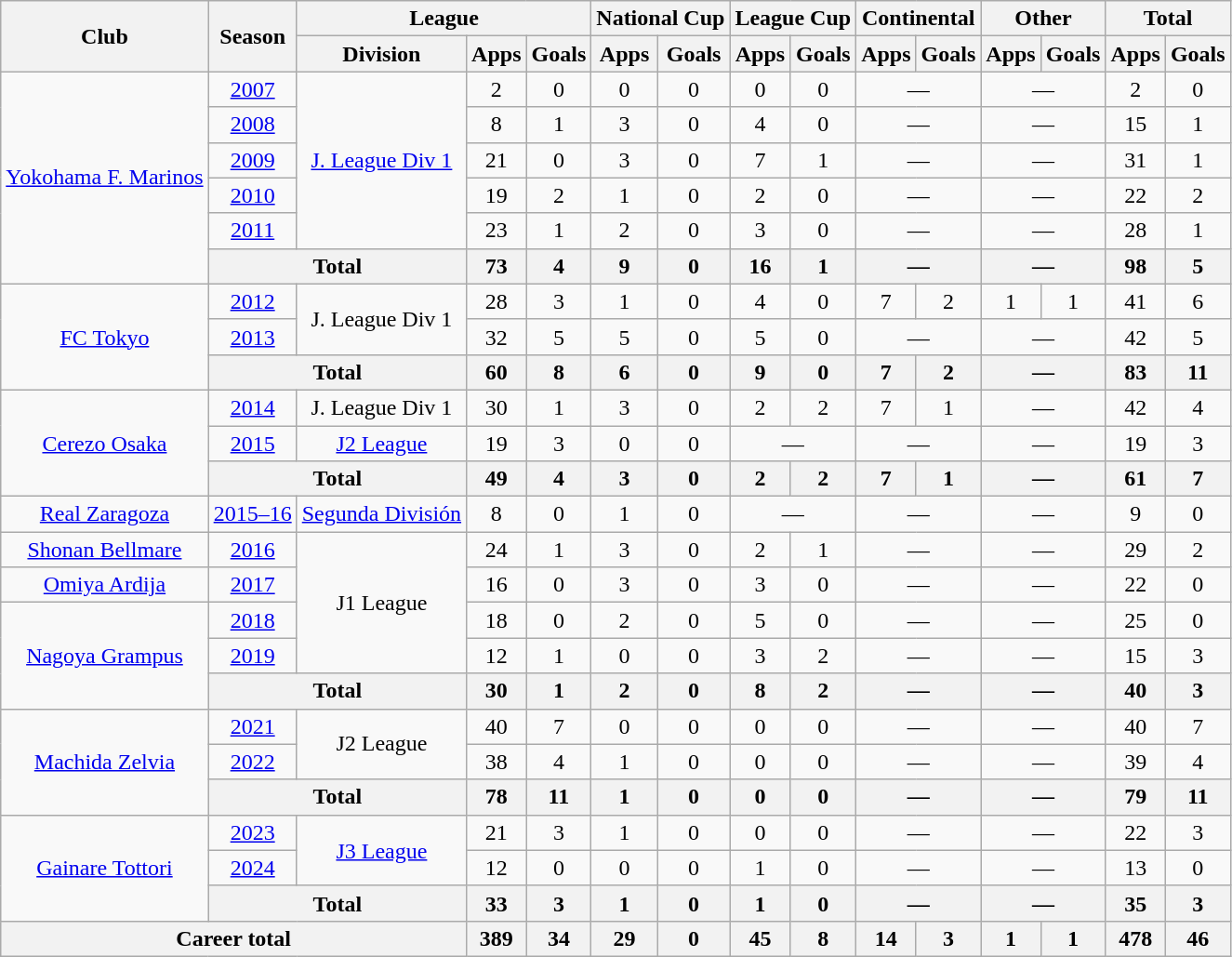<table class="wikitable" style="text-align: center">
<tr>
<th rowspan=2>Club</th>
<th rowspan=2>Season</th>
<th colspan=3>League</th>
<th colspan=2>National Cup</th>
<th colspan=2>League Cup</th>
<th colspan=2>Continental</th>
<th colspan=2>Other</th>
<th colspan=2>Total</th>
</tr>
<tr>
<th>Division</th>
<th>Apps</th>
<th>Goals</th>
<th>Apps</th>
<th>Goals</th>
<th>Apps</th>
<th>Goals</th>
<th>Apps</th>
<th>Goals</th>
<th>Apps</th>
<th>Goals</th>
<th>Apps</th>
<th>Goals</th>
</tr>
<tr>
<td rowspan=6><a href='#'>Yokohama F. Marinos</a></td>
<td><a href='#'>2007</a></td>
<td rowspan=5><a href='#'>J. League Div 1</a></td>
<td>2</td>
<td>0</td>
<td>0</td>
<td>0</td>
<td>0</td>
<td>0</td>
<td colspan=2>—</td>
<td colspan=2>—</td>
<td>2</td>
<td>0</td>
</tr>
<tr>
<td><a href='#'>2008</a></td>
<td>8</td>
<td>1</td>
<td>3</td>
<td>0</td>
<td>4</td>
<td>0</td>
<td colspan=2>—</td>
<td colspan=2>—</td>
<td>15</td>
<td>1</td>
</tr>
<tr>
<td><a href='#'>2009</a></td>
<td>21</td>
<td>0</td>
<td>3</td>
<td>0</td>
<td>7</td>
<td>1</td>
<td colspan=2>—</td>
<td colspan=2>—</td>
<td>31</td>
<td>1</td>
</tr>
<tr>
<td><a href='#'>2010</a></td>
<td>19</td>
<td>2</td>
<td>1</td>
<td>0</td>
<td>2</td>
<td>0</td>
<td colspan=2>—</td>
<td colspan=2>—</td>
<td>22</td>
<td>2</td>
</tr>
<tr>
<td><a href='#'>2011</a></td>
<td>23</td>
<td>1</td>
<td>2</td>
<td>0</td>
<td>3</td>
<td>0</td>
<td colspan=2>—</td>
<td colspan=2>—</td>
<td>28</td>
<td>1</td>
</tr>
<tr>
<th colspan=2>Total</th>
<th>73</th>
<th>4</th>
<th>9</th>
<th>0</th>
<th>16</th>
<th>1</th>
<th colspan=2>—</th>
<th colspan=2>—</th>
<th>98</th>
<th>5</th>
</tr>
<tr>
<td rowspan=3><a href='#'>FC Tokyo</a></td>
<td><a href='#'>2012</a></td>
<td rowspan=2>J. League Div 1</td>
<td>28</td>
<td>3</td>
<td>1</td>
<td>0</td>
<td>4</td>
<td>0</td>
<td>7</td>
<td>2</td>
<td>1</td>
<td>1</td>
<td>41</td>
<td>6</td>
</tr>
<tr>
<td><a href='#'>2013</a></td>
<td>32</td>
<td>5</td>
<td>5</td>
<td>0</td>
<td>5</td>
<td>0</td>
<td colspan=2>—</td>
<td colspan=2>—</td>
<td>42</td>
<td>5</td>
</tr>
<tr>
<th colspan=2>Total</th>
<th>60</th>
<th>8</th>
<th>6</th>
<th>0</th>
<th>9</th>
<th>0</th>
<th>7</th>
<th>2</th>
<th colspan=2>—</th>
<th>83</th>
<th>11</th>
</tr>
<tr>
<td rowspan=3><a href='#'>Cerezo Osaka</a></td>
<td><a href='#'>2014</a></td>
<td>J. League Div 1</td>
<td>30</td>
<td>1</td>
<td>3</td>
<td>0</td>
<td>2</td>
<td>2</td>
<td>7</td>
<td>1</td>
<td colspan=2>—</td>
<td>42</td>
<td>4</td>
</tr>
<tr>
<td><a href='#'>2015</a></td>
<td><a href='#'>J2 League</a></td>
<td>19</td>
<td>3</td>
<td>0</td>
<td>0</td>
<td colspan=2>—</td>
<td colspan=2>—</td>
<td colspan=2>—</td>
<td>19</td>
<td>3</td>
</tr>
<tr>
<th colspan=2>Total</th>
<th>49</th>
<th>4</th>
<th>3</th>
<th>0</th>
<th>2</th>
<th>2</th>
<th>7</th>
<th>1</th>
<th colspan=2>—</th>
<th>61</th>
<th>7</th>
</tr>
<tr>
<td><a href='#'>Real Zaragoza</a></td>
<td><a href='#'>2015–16</a></td>
<td><a href='#'>Segunda División</a></td>
<td>8</td>
<td>0</td>
<td>1</td>
<td>0</td>
<td colspan=2>—</td>
<td colspan=2>—</td>
<td colspan=2>—</td>
<td>9</td>
<td>0</td>
</tr>
<tr>
<td><a href='#'>Shonan Bellmare</a></td>
<td><a href='#'>2016</a></td>
<td rowspan=4>J1 League</td>
<td>24</td>
<td>1</td>
<td>3</td>
<td>0</td>
<td>2</td>
<td>1</td>
<td colspan=2>—</td>
<td colspan=2>—</td>
<td>29</td>
<td>2</td>
</tr>
<tr>
<td><a href='#'>Omiya Ardija</a></td>
<td><a href='#'>2017</a></td>
<td>16</td>
<td>0</td>
<td>3</td>
<td>0</td>
<td>3</td>
<td>0</td>
<td colspan=2>—</td>
<td colspan=2>—</td>
<td>22</td>
<td>0</td>
</tr>
<tr>
<td rowspan=3><a href='#'>Nagoya Grampus</a></td>
<td><a href='#'>2018</a></td>
<td>18</td>
<td>0</td>
<td>2</td>
<td>0</td>
<td>5</td>
<td>0</td>
<td colspan=2>—</td>
<td colspan=2>—</td>
<td>25</td>
<td>0</td>
</tr>
<tr>
<td><a href='#'>2019</a></td>
<td>12</td>
<td>1</td>
<td>0</td>
<td>0</td>
<td>3</td>
<td>2</td>
<td colspan=2>—</td>
<td colspan=2>—</td>
<td>15</td>
<td>3</td>
</tr>
<tr>
<th colspan=2>Total</th>
<th>30</th>
<th>1</th>
<th>2</th>
<th>0</th>
<th>8</th>
<th>2</th>
<th colspan=2>—</th>
<th colspan=2>—</th>
<th>40</th>
<th>3</th>
</tr>
<tr>
<td rowspan=3><a href='#'>Machida Zelvia</a></td>
<td><a href='#'>2021</a></td>
<td rowspan=2>J2 League</td>
<td>40</td>
<td>7</td>
<td>0</td>
<td>0</td>
<td>0</td>
<td>0</td>
<td colspan=2>—</td>
<td colspan=2>—</td>
<td>40</td>
<td>7</td>
</tr>
<tr>
<td><a href='#'>2022</a></td>
<td>38</td>
<td>4</td>
<td>1</td>
<td>0</td>
<td>0</td>
<td>0</td>
<td colspan=2>—</td>
<td colspan=2>—</td>
<td>39</td>
<td>4</td>
</tr>
<tr>
<th colspan=2>Total</th>
<th>78</th>
<th>11</th>
<th>1</th>
<th>0</th>
<th>0</th>
<th>0</th>
<th colspan=2>—</th>
<th colspan=2>—</th>
<th>79</th>
<th>11</th>
</tr>
<tr>
<td rowspan=3><a href='#'>Gainare Tottori</a></td>
<td><a href='#'>2023</a></td>
<td rowspan=2><a href='#'>J3 League</a></td>
<td>21</td>
<td>3</td>
<td>1</td>
<td>0</td>
<td>0</td>
<td>0</td>
<td colspan=2>—</td>
<td colspan=2>—</td>
<td>22</td>
<td>3</td>
</tr>
<tr>
<td><a href='#'>2024</a></td>
<td>12</td>
<td>0</td>
<td>0</td>
<td>0</td>
<td>1</td>
<td>0</td>
<td colspan=2>—</td>
<td colspan=2>—</td>
<td>13</td>
<td>0</td>
</tr>
<tr>
<th colspan=2>Total</th>
<th>33</th>
<th>3</th>
<th>1</th>
<th>0</th>
<th>1</th>
<th>0</th>
<th colspan=2>—</th>
<th colspan=2>—</th>
<th>35</th>
<th>3</th>
</tr>
<tr>
<th colspan=3>Career total</th>
<th>389</th>
<th>34</th>
<th>29</th>
<th>0</th>
<th>45</th>
<th>8</th>
<th>14</th>
<th>3</th>
<th>1</th>
<th>1</th>
<th>478</th>
<th>46</th>
</tr>
</table>
